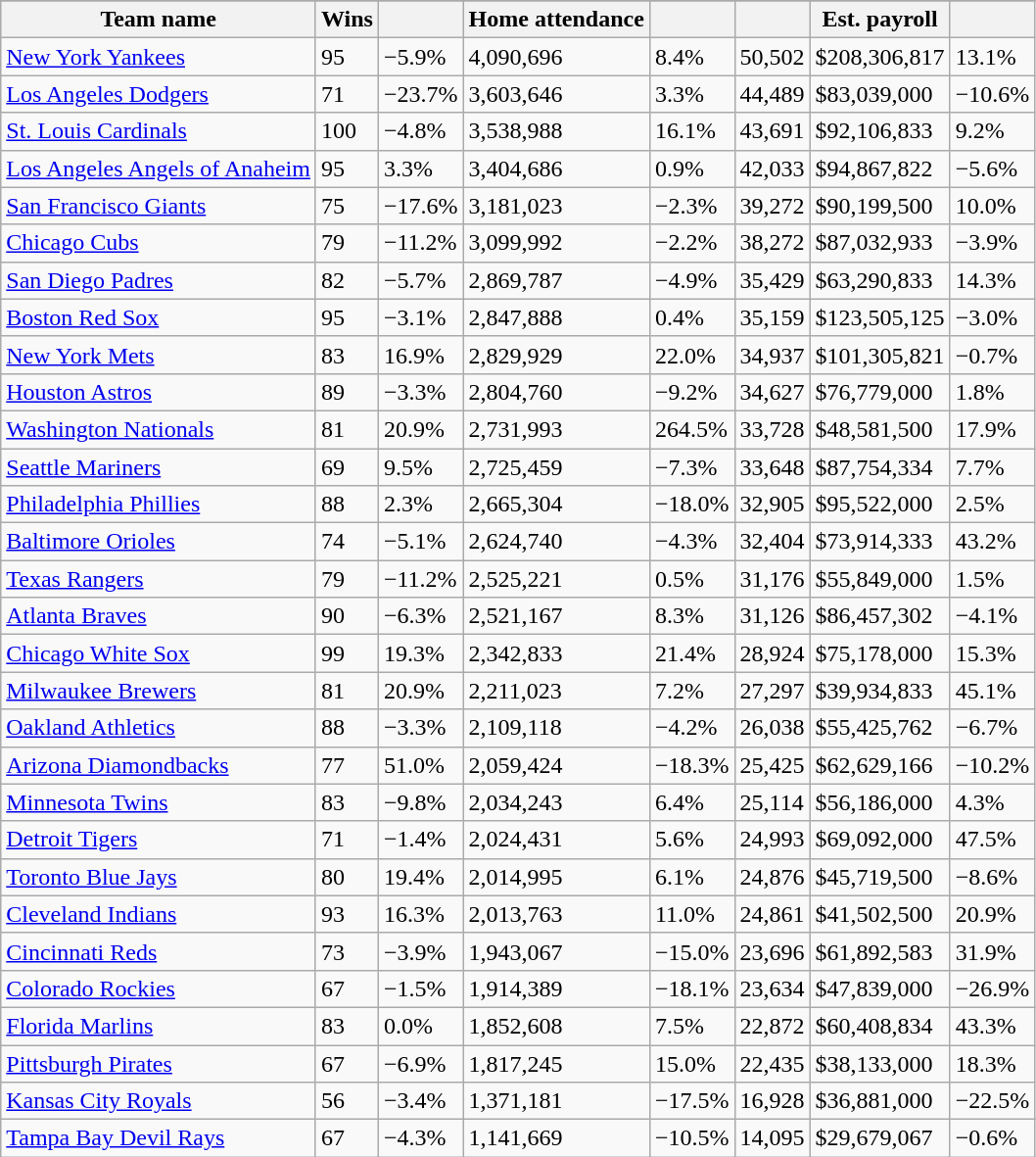<table class="wikitable sortable">
<tr style="text-align:center; font-size:larger;">
</tr>
<tr>
<th>Team name</th>
<th>Wins</th>
<th></th>
<th>Home attendance</th>
<th></th>
<th></th>
<th>Est. payroll</th>
<th></th>
</tr>
<tr>
<td><a href='#'>New York Yankees</a></td>
<td>95</td>
<td>−5.9%</td>
<td>4,090,696</td>
<td>8.4%</td>
<td>50,502</td>
<td>$208,306,817</td>
<td>13.1%</td>
</tr>
<tr>
<td><a href='#'>Los Angeles Dodgers</a></td>
<td>71</td>
<td>−23.7%</td>
<td>3,603,646</td>
<td>3.3%</td>
<td>44,489</td>
<td>$83,039,000</td>
<td>−10.6%</td>
</tr>
<tr>
<td><a href='#'>St. Louis Cardinals</a></td>
<td>100</td>
<td>−4.8%</td>
<td>3,538,988</td>
<td>16.1%</td>
<td>43,691</td>
<td>$92,106,833</td>
<td>9.2%</td>
</tr>
<tr>
<td><a href='#'>Los Angeles Angels of Anaheim</a></td>
<td>95</td>
<td>3.3%</td>
<td>3,404,686</td>
<td>0.9%</td>
<td>42,033</td>
<td>$94,867,822</td>
<td>−5.6%</td>
</tr>
<tr>
<td><a href='#'>San Francisco Giants</a></td>
<td>75</td>
<td>−17.6%</td>
<td>3,181,023</td>
<td>−2.3%</td>
<td>39,272</td>
<td>$90,199,500</td>
<td>10.0%</td>
</tr>
<tr>
<td><a href='#'>Chicago Cubs</a></td>
<td>79</td>
<td>−11.2%</td>
<td>3,099,992</td>
<td>−2.2%</td>
<td>38,272</td>
<td>$87,032,933</td>
<td>−3.9%</td>
</tr>
<tr>
<td><a href='#'>San Diego Padres</a></td>
<td>82</td>
<td>−5.7%</td>
<td>2,869,787</td>
<td>−4.9%</td>
<td>35,429</td>
<td>$63,290,833</td>
<td>14.3%</td>
</tr>
<tr>
<td><a href='#'>Boston Red Sox</a></td>
<td>95</td>
<td>−3.1%</td>
<td>2,847,888</td>
<td>0.4%</td>
<td>35,159</td>
<td>$123,505,125</td>
<td>−3.0%</td>
</tr>
<tr>
<td><a href='#'>New York Mets</a></td>
<td>83</td>
<td>16.9%</td>
<td>2,829,929</td>
<td>22.0%</td>
<td>34,937</td>
<td>$101,305,821</td>
<td>−0.7%</td>
</tr>
<tr>
<td><a href='#'>Houston Astros</a></td>
<td>89</td>
<td>−3.3%</td>
<td>2,804,760</td>
<td>−9.2%</td>
<td>34,627</td>
<td>$76,779,000</td>
<td>1.8%</td>
</tr>
<tr>
<td><a href='#'>Washington Nationals</a></td>
<td>81</td>
<td>20.9%</td>
<td>2,731,993</td>
<td>264.5%</td>
<td>33,728</td>
<td>$48,581,500</td>
<td>17.9%</td>
</tr>
<tr>
<td><a href='#'>Seattle Mariners</a></td>
<td>69</td>
<td>9.5%</td>
<td>2,725,459</td>
<td>−7.3%</td>
<td>33,648</td>
<td>$87,754,334</td>
<td>7.7%</td>
</tr>
<tr>
<td><a href='#'>Philadelphia Phillies</a></td>
<td>88</td>
<td>2.3%</td>
<td>2,665,304</td>
<td>−18.0%</td>
<td>32,905</td>
<td>$95,522,000</td>
<td>2.5%</td>
</tr>
<tr>
<td><a href='#'>Baltimore Orioles</a></td>
<td>74</td>
<td>−5.1%</td>
<td>2,624,740</td>
<td>−4.3%</td>
<td>32,404</td>
<td>$73,914,333</td>
<td>43.2%</td>
</tr>
<tr>
<td><a href='#'>Texas Rangers</a></td>
<td>79</td>
<td>−11.2%</td>
<td>2,525,221</td>
<td>0.5%</td>
<td>31,176</td>
<td>$55,849,000</td>
<td>1.5%</td>
</tr>
<tr>
<td><a href='#'>Atlanta Braves</a></td>
<td>90</td>
<td>−6.3%</td>
<td>2,521,167</td>
<td>8.3%</td>
<td>31,126</td>
<td>$86,457,302</td>
<td>−4.1%</td>
</tr>
<tr>
<td><a href='#'>Chicago White Sox</a></td>
<td>99</td>
<td>19.3%</td>
<td>2,342,833</td>
<td>21.4%</td>
<td>28,924</td>
<td>$75,178,000</td>
<td>15.3%</td>
</tr>
<tr>
<td><a href='#'>Milwaukee Brewers</a></td>
<td>81</td>
<td>20.9%</td>
<td>2,211,023</td>
<td>7.2%</td>
<td>27,297</td>
<td>$39,934,833</td>
<td>45.1%</td>
</tr>
<tr>
<td><a href='#'>Oakland Athletics</a></td>
<td>88</td>
<td>−3.3%</td>
<td>2,109,118</td>
<td>−4.2%</td>
<td>26,038</td>
<td>$55,425,762</td>
<td>−6.7%</td>
</tr>
<tr>
<td><a href='#'>Arizona Diamondbacks</a></td>
<td>77</td>
<td>51.0%</td>
<td>2,059,424</td>
<td>−18.3%</td>
<td>25,425</td>
<td>$62,629,166</td>
<td>−10.2%</td>
</tr>
<tr>
<td><a href='#'>Minnesota Twins</a></td>
<td>83</td>
<td>−9.8%</td>
<td>2,034,243</td>
<td>6.4%</td>
<td>25,114</td>
<td>$56,186,000</td>
<td>4.3%</td>
</tr>
<tr>
<td><a href='#'>Detroit Tigers</a></td>
<td>71</td>
<td>−1.4%</td>
<td>2,024,431</td>
<td>5.6%</td>
<td>24,993</td>
<td>$69,092,000</td>
<td>47.5%</td>
</tr>
<tr>
<td><a href='#'>Toronto Blue Jays</a></td>
<td>80</td>
<td>19.4%</td>
<td>2,014,995</td>
<td>6.1%</td>
<td>24,876</td>
<td>$45,719,500</td>
<td>−8.6%</td>
</tr>
<tr>
<td><a href='#'>Cleveland Indians</a></td>
<td>93</td>
<td>16.3%</td>
<td>2,013,763</td>
<td>11.0%</td>
<td>24,861</td>
<td>$41,502,500</td>
<td>20.9%</td>
</tr>
<tr>
<td><a href='#'>Cincinnati Reds</a></td>
<td>73</td>
<td>−3.9%</td>
<td>1,943,067</td>
<td>−15.0%</td>
<td>23,696</td>
<td>$61,892,583</td>
<td>31.9%</td>
</tr>
<tr>
<td><a href='#'>Colorado Rockies</a></td>
<td>67</td>
<td>−1.5%</td>
<td>1,914,389</td>
<td>−18.1%</td>
<td>23,634</td>
<td>$47,839,000</td>
<td>−26.9%</td>
</tr>
<tr>
<td><a href='#'>Florida Marlins</a></td>
<td>83</td>
<td>0.0%</td>
<td>1,852,608</td>
<td>7.5%</td>
<td>22,872</td>
<td>$60,408,834</td>
<td>43.3%</td>
</tr>
<tr>
<td><a href='#'>Pittsburgh Pirates</a></td>
<td>67</td>
<td>−6.9%</td>
<td>1,817,245</td>
<td>15.0%</td>
<td>22,435</td>
<td>$38,133,000</td>
<td>18.3%</td>
</tr>
<tr>
<td><a href='#'>Kansas City Royals</a></td>
<td>56</td>
<td>−3.4%</td>
<td>1,371,181</td>
<td>−17.5%</td>
<td>16,928</td>
<td>$36,881,000</td>
<td>−22.5%</td>
</tr>
<tr>
<td><a href='#'>Tampa Bay Devil Rays</a></td>
<td>67</td>
<td>−4.3%</td>
<td>1,141,669</td>
<td>−10.5%</td>
<td>14,095</td>
<td>$29,679,067</td>
<td>−0.6%</td>
</tr>
</table>
